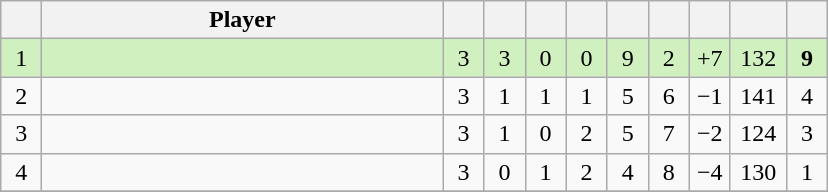<table class="wikitable" style="text-align:center;">
<tr>
<th width=20></th>
<th width=260>Player</th>
<th width=20></th>
<th width=20></th>
<th width=20></th>
<th width=20></th>
<th width=20></th>
<th width=20></th>
<th width=20></th>
<th width=30></th>
<th width=20></th>
</tr>
<tr style="background:#D0F0C0;">
<td>1</td>
<td align=left> <small></small></td>
<td>3</td>
<td>3</td>
<td>0</td>
<td>0</td>
<td>9</td>
<td>2</td>
<td>+7</td>
<td>132</td>
<td><strong>9</strong></td>
</tr>
<tr>
<td>2</td>
<td align=left> <small></small></td>
<td>3</td>
<td>1</td>
<td>1</td>
<td>1</td>
<td>5</td>
<td>6</td>
<td>−1</td>
<td>141</td>
<td>4</td>
</tr>
<tr>
<td>3</td>
<td align=left> <small></small></td>
<td>3</td>
<td>1</td>
<td>0</td>
<td>2</td>
<td>5</td>
<td>7</td>
<td>−2</td>
<td>124</td>
<td>3</td>
</tr>
<tr>
<td>4</td>
<td align=left> <small></small></td>
<td>3</td>
<td>0</td>
<td>1</td>
<td>2</td>
<td>4</td>
<td>8</td>
<td>−4</td>
<td>130</td>
<td>1</td>
</tr>
<tr>
</tr>
</table>
